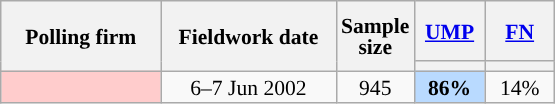<table class="wikitable sortable" style="text-align:center;font-size:90%;line-height:14px;">
<tr style="height:40px;">
<th style="width:100px;" rowspan="2">Polling firm</th>
<th style="width:110px;" rowspan="2">Fieldwork date</th>
<th style="width:35px;" rowspan="2">Sample<br>size</th>
<th class="unsortable" style="width:40px;"><a href='#'>UMP</a></th>
<th class="unsortable" style="width:40px;"><a href='#'>FN</a></th>
</tr>
<tr>
<th style="background:"></th>
<th style="background:"></th>
</tr>
<tr>
<td style="background:#FFCCCC;"></td>
<td data-sort-value="2002-06-07">6–7 Jun 2002</td>
<td>945</td>
<td style="background:#B9DAFF;"><strong>86%</strong></td>
<td>14%</td>
</tr>
</table>
